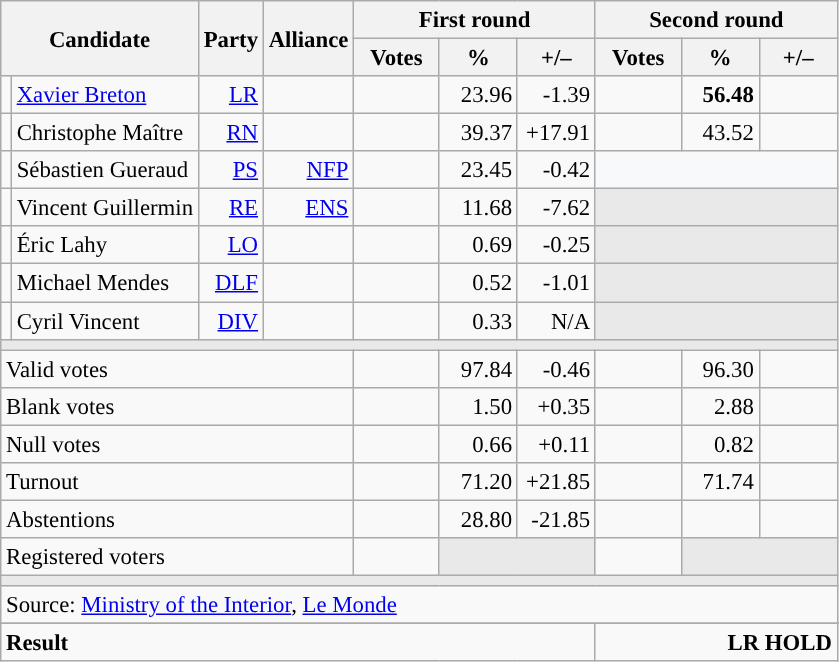<table class="wikitable" style="text-align:right;font-size:95%;">
<tr>
<th rowspan="2" colspan="2">Candidate</th>
<th rowspan="2">Party</th>
<th rowspan="2">Alliance</th>
<th colspan="3">First round</th>
<th colspan="3">Second round</th>
</tr>
<tr>
<th style="width:50px;">Votes</th>
<th style="width:45px;">%</th>
<th style="width:45px;">+/–</th>
<th style="width:50px;">Votes</th>
<th style="width:45px;">%</th>
<th style="width:45px;">+/–</th>
</tr>
<tr>
<td style="color:inherit;background:"></td>
<td style="text-align:left;"><a href='#'>Xavier Breton</a></td>
<td><a href='#'>LR</a></td>
<td></td>
<td></td>
<td>23.96</td>
<td>-1.39</td>
<td><strong></strong></td>
<td><strong>56.48</strong></td>
<td></td>
</tr>
<tr>
<td style="color:inherit;background:"></td>
<td style="text-align:left;">Christophe Maître</td>
<td><a href='#'>RN</a></td>
<td></td>
<td></td>
<td>39.37</td>
<td>+17.91</td>
<td></td>
<td>43.52</td>
<td></td>
</tr>
<tr>
<td style="color:inherit;background:"></td>
<td style="text-align:left;">Sébastien Gueraud</td>
<td><a href='#'>PS</a></td>
<td><a href='#'>NFP</a></td>
<td></td>
<td>23.45</td>
<td>-0.42</td>
<td colspan="3" style="background:#F8F9FA;"></td>
</tr>
<tr>
<td style="color:inherit;background:"></td>
<td style="text-align:left;">Vincent Guillermin</td>
<td><a href='#'>RE</a></td>
<td><a href='#'>ENS</a></td>
<td></td>
<td>11.68</td>
<td>-7.62</td>
<td colspan="3" style="background:#E9E9E9;"></td>
</tr>
<tr>
<td style="color:inherit;background:"></td>
<td style="text-align:left;">Éric Lahy</td>
<td><a href='#'>LO</a></td>
<td></td>
<td></td>
<td>0.69</td>
<td>-0.25</td>
<td colspan="3" style="background:#E9E9E9;"></td>
</tr>
<tr>
<td style="color:inherit;background:"></td>
<td style="text-align:left;">Michael Mendes</td>
<td><a href='#'>DLF</a></td>
<td></td>
<td></td>
<td>0.52</td>
<td>-1.01</td>
<td colspan="3" style="background:#E9E9E9;"></td>
</tr>
<tr>
<td style="color:inherit;background:"></td>
<td style="text-align:left;">Cyril Vincent</td>
<td><a href='#'>DIV</a></td>
<td></td>
<td></td>
<td>0.33</td>
<td>N/A</td>
<td colspan="3" style="background:#E9E9E9;"></td>
</tr>
<tr>
<td colspan="10" style="background:#E9E9E9;"></td>
</tr>
<tr>
<td colspan="4" style="text-align:left;">Valid votes</td>
<td></td>
<td>97.84</td>
<td>-0.46</td>
<td></td>
<td>96.30</td>
<td></td>
</tr>
<tr>
<td colspan="4" style="text-align:left;">Blank votes</td>
<td></td>
<td>1.50</td>
<td>+0.35</td>
<td></td>
<td>2.88</td>
<td></td>
</tr>
<tr>
<td colspan="4" style="text-align:left;">Null votes</td>
<td></td>
<td>0.66</td>
<td>+0.11</td>
<td></td>
<td>0.82</td>
<td></td>
</tr>
<tr>
<td colspan="4" style="text-align:left;">Turnout</td>
<td></td>
<td>71.20</td>
<td>+21.85</td>
<td></td>
<td>71.74</td>
<td></td>
</tr>
<tr>
<td colspan="4" style="text-align:left;">Abstentions</td>
<td></td>
<td>28.80</td>
<td>-21.85</td>
<td></td>
<td></td>
<td></td>
</tr>
<tr>
<td colspan="4" style="text-align:left;">Registered voters</td>
<td></td>
<td colspan="2" style="background:#E9E9E9;"></td>
<td></td>
<td colspan="2" style="background:#E9E9E9;"></td>
</tr>
<tr>
<td colspan="10" style="background:#E9E9E9;"></td>
</tr>
<tr>
<td colspan="10" style="text-align:left;">Source: <a href='#'>Ministry of the Interior</a>, <a href='#'>Le Monde</a></td>
</tr>
<tr>
</tr>
<tr style="font-weight:bold">
<td colspan="7" style="text-align:left;">Result</td>
<td colspan="7" style="background-color:">LR HOLD</td>
</tr>
</table>
